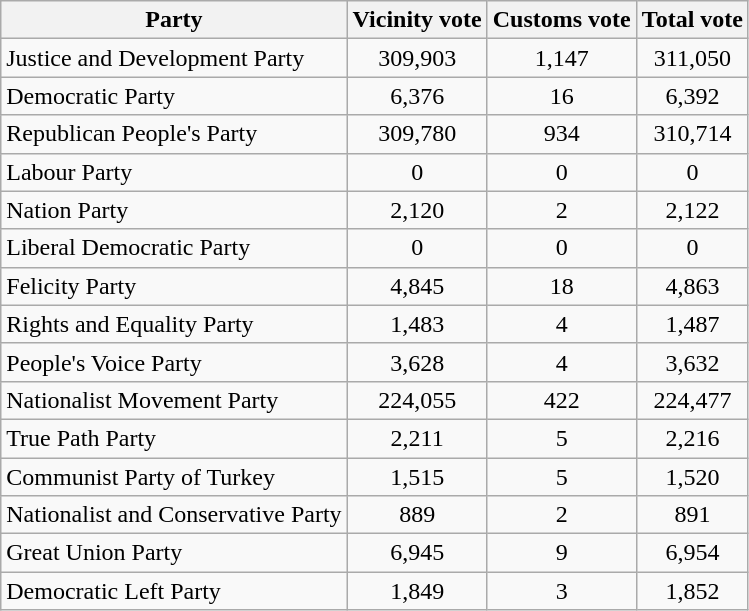<table class="wikitable sortable">
<tr>
<th style="text-align:center;">Party</th>
<th style="text-align:center;">Vicinity vote</th>
<th style="text-align:center;">Customs vote</th>
<th style="text-align:center;">Total vote</th>
</tr>
<tr>
<td>Justice and Development Party</td>
<td style="text-align:center;">309,903</td>
<td style="text-align:center;">1,147</td>
<td style="text-align:center;">311,050</td>
</tr>
<tr>
<td>Democratic Party</td>
<td style="text-align:center;">6,376</td>
<td style="text-align:center;">16</td>
<td style="text-align:center;">6,392</td>
</tr>
<tr>
<td>Republican People's Party</td>
<td style="text-align:center;">309,780</td>
<td style="text-align:center;">934</td>
<td style="text-align:center;">310,714</td>
</tr>
<tr>
<td>Labour Party</td>
<td style="text-align:center;">0</td>
<td style="text-align:center;">0</td>
<td style="text-align:center;">0</td>
</tr>
<tr>
<td>Nation Party</td>
<td style="text-align:center;">2,120</td>
<td style="text-align:center;">2</td>
<td style="text-align:center;">2,122</td>
</tr>
<tr>
<td>Liberal Democratic Party</td>
<td style="text-align:center;">0</td>
<td style="text-align:center;">0</td>
<td style="text-align:center;">0</td>
</tr>
<tr>
<td>Felicity Party</td>
<td style="text-align:center;">4,845</td>
<td style="text-align:center;">18</td>
<td style="text-align:center;">4,863</td>
</tr>
<tr>
<td>Rights and Equality Party</td>
<td style="text-align:center;">1,483</td>
<td style="text-align:center;">4</td>
<td style="text-align:center;">1,487</td>
</tr>
<tr>
<td>People's Voice Party</td>
<td style="text-align:center;">3,628</td>
<td style="text-align:center;">4</td>
<td style="text-align:center;">3,632</td>
</tr>
<tr>
<td>Nationalist Movement Party</td>
<td style="text-align:center;">224,055</td>
<td style="text-align:center;">422</td>
<td style="text-align:center;">224,477</td>
</tr>
<tr>
<td>True Path Party</td>
<td style="text-align:center;">2,211</td>
<td style="text-align:center;">5</td>
<td style="text-align:center;">2,216</td>
</tr>
<tr>
<td>Communist Party of Turkey</td>
<td style="text-align:center;">1,515</td>
<td style="text-align:center;">5</td>
<td style="text-align:center;">1,520</td>
</tr>
<tr>
<td>Nationalist and Conservative Party</td>
<td style="text-align:center;">889</td>
<td style="text-align:center;">2</td>
<td style="text-align:center;">891</td>
</tr>
<tr>
<td>Great Union Party</td>
<td style="text-align:center;">6,945</td>
<td style="text-align:center;">9</td>
<td style="text-align:center;">6,954</td>
</tr>
<tr>
<td>Democratic Left Party</td>
<td style="text-align:center;">1,849</td>
<td style="text-align:center;">3</td>
<td style="text-align:center;">1,852</td>
</tr>
</table>
